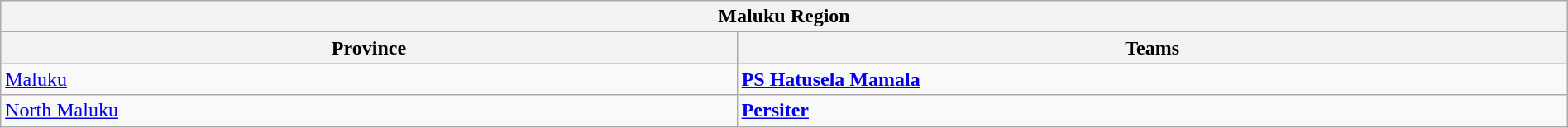<table class="wikitable sortable" style="width:100%;">
<tr>
<th colspan="2"><strong>Maluku Region</strong></th>
</tr>
<tr>
<th style="width:47%;">Province</th>
<th style="width:53%;">Teams</th>
</tr>
<tr>
<td> <a href='#'>Maluku</a></td>
<td><strong><a href='#'>PS Hatusela Mamala</a></strong></td>
</tr>
<tr>
<td> <a href='#'>North Maluku</a></td>
<td><strong><a href='#'>Persiter</a></strong></td>
</tr>
</table>
